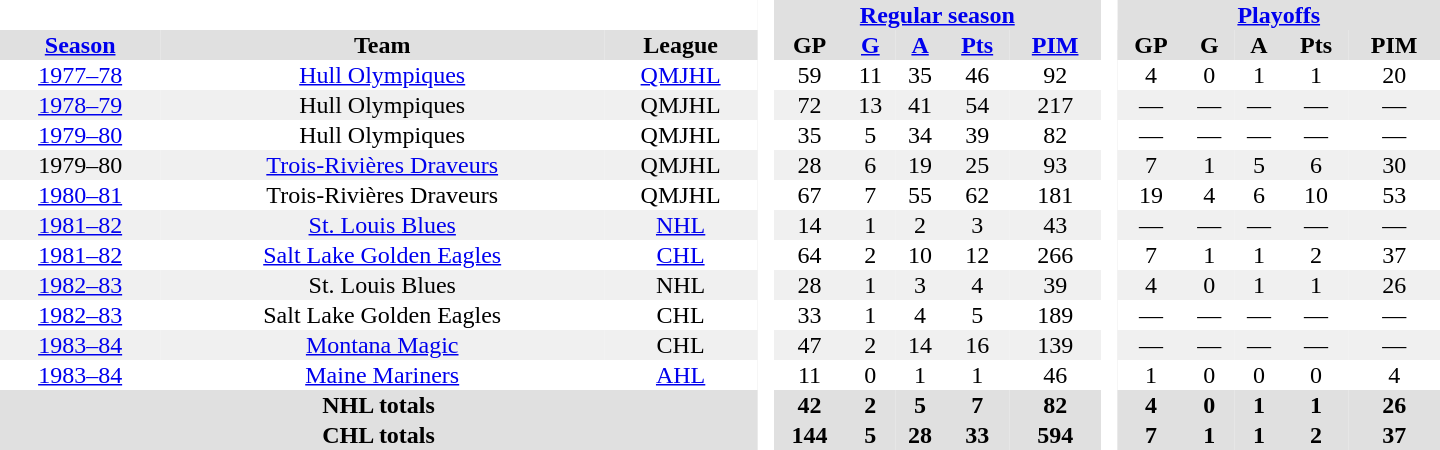<table border="0" cellpadding="1" cellspacing="0" style="text-align:center; width:60em">
<tr bgcolor="#e0e0e0">
<th colspan="3" bgcolor="#ffffff"> </th>
<th rowspan="99" bgcolor="#ffffff"> </th>
<th colspan="5"><a href='#'>Regular season</a></th>
<th rowspan="99" bgcolor="#ffffff"> </th>
<th colspan="5"><a href='#'>Playoffs</a></th>
</tr>
<tr bgcolor="#e0e0e0">
<th><a href='#'>Season</a></th>
<th>Team</th>
<th>League</th>
<th>GP</th>
<th><a href='#'>G</a></th>
<th><a href='#'>A</a></th>
<th><a href='#'>Pts</a></th>
<th><a href='#'>PIM</a></th>
<th>GP</th>
<th>G</th>
<th>A</th>
<th>Pts</th>
<th>PIM</th>
</tr>
<tr>
<td><a href='#'>1977–78</a></td>
<td><a href='#'>Hull Olympiques</a></td>
<td><a href='#'>QMJHL</a></td>
<td>59</td>
<td>11</td>
<td>35</td>
<td>46</td>
<td>92</td>
<td>4</td>
<td>0</td>
<td>1</td>
<td>1</td>
<td>20</td>
</tr>
<tr bgcolor="#f0f0f0">
<td><a href='#'>1978–79</a></td>
<td>Hull Olympiques</td>
<td>QMJHL</td>
<td>72</td>
<td>13</td>
<td>41</td>
<td>54</td>
<td>217</td>
<td>—</td>
<td>—</td>
<td>—</td>
<td>—</td>
<td>—</td>
</tr>
<tr>
<td><a href='#'>1979–80</a></td>
<td>Hull Olympiques</td>
<td>QMJHL</td>
<td>35</td>
<td>5</td>
<td>34</td>
<td>39</td>
<td>82</td>
<td>—</td>
<td>—</td>
<td>—</td>
<td>—</td>
<td>—</td>
</tr>
<tr bgcolor="#f0f0f0">
<td>1979–80</td>
<td><a href='#'>Trois-Rivières Draveurs</a></td>
<td>QMJHL</td>
<td>28</td>
<td>6</td>
<td>19</td>
<td>25</td>
<td>93</td>
<td>7</td>
<td>1</td>
<td>5</td>
<td>6</td>
<td>30</td>
</tr>
<tr>
<td><a href='#'>1980–81</a></td>
<td>Trois-Rivières Draveurs</td>
<td>QMJHL</td>
<td>67</td>
<td>7</td>
<td>55</td>
<td>62</td>
<td>181</td>
<td>19</td>
<td>4</td>
<td>6</td>
<td>10</td>
<td>53</td>
</tr>
<tr bgcolor="#f0f0f0">
<td><a href='#'>1981–82</a></td>
<td><a href='#'>St. Louis Blues</a></td>
<td><a href='#'>NHL</a></td>
<td>14</td>
<td>1</td>
<td>2</td>
<td>3</td>
<td>43</td>
<td>—</td>
<td>—</td>
<td>—</td>
<td>—</td>
<td>—</td>
</tr>
<tr>
<td><a href='#'>1981–82</a></td>
<td><a href='#'>Salt Lake Golden Eagles</a></td>
<td><a href='#'>CHL</a></td>
<td>64</td>
<td>2</td>
<td>10</td>
<td>12</td>
<td>266</td>
<td>7</td>
<td>1</td>
<td>1</td>
<td>2</td>
<td>37</td>
</tr>
<tr bgcolor="#f0f0f0">
<td><a href='#'>1982–83</a></td>
<td>St. Louis Blues</td>
<td>NHL</td>
<td>28</td>
<td>1</td>
<td>3</td>
<td>4</td>
<td>39</td>
<td>4</td>
<td>0</td>
<td>1</td>
<td>1</td>
<td>26</td>
</tr>
<tr>
<td><a href='#'>1982–83</a></td>
<td>Salt Lake Golden Eagles</td>
<td>CHL</td>
<td>33</td>
<td>1</td>
<td>4</td>
<td>5</td>
<td>189</td>
<td>—</td>
<td>—</td>
<td>—</td>
<td>—</td>
<td>—</td>
</tr>
<tr bgcolor="#f0f0f0">
<td><a href='#'>1983–84</a></td>
<td><a href='#'>Montana Magic</a></td>
<td>CHL</td>
<td>47</td>
<td>2</td>
<td>14</td>
<td>16</td>
<td>139</td>
<td>—</td>
<td>—</td>
<td>—</td>
<td>—</td>
<td>—</td>
</tr>
<tr>
<td><a href='#'>1983–84</a></td>
<td><a href='#'>Maine Mariners</a></td>
<td><a href='#'>AHL</a></td>
<td>11</td>
<td>0</td>
<td>1</td>
<td>1</td>
<td>46</td>
<td>1</td>
<td>0</td>
<td>0</td>
<td>0</td>
<td>4</td>
</tr>
<tr bgcolor="#e0e0e0">
<th colspan="3">NHL totals</th>
<th>42</th>
<th>2</th>
<th>5</th>
<th>7</th>
<th>82</th>
<th>4</th>
<th>0</th>
<th>1</th>
<th>1</th>
<th>26</th>
</tr>
<tr bgcolor="#e0e0e0">
<th colspan="3">CHL totals</th>
<th>144</th>
<th>5</th>
<th>28</th>
<th>33</th>
<th>594</th>
<th>7</th>
<th>1</th>
<th>1</th>
<th>2</th>
<th>37</th>
</tr>
</table>
